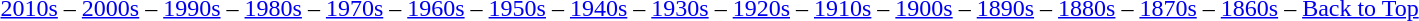<table class="toccolours" align="left">
<tr>
<td><br><a href='#'>2010s</a> – <a href='#'>2000s</a> – <a href='#'>1990s</a> – <a href='#'>1980s</a> – <a href='#'>1970s</a> – <a href='#'>1960s</a> – <a href='#'>1950s</a> – <a href='#'>1940s</a> – <a href='#'>1930s</a> – <a href='#'>1920s</a> – <a href='#'>1910s</a> – <a href='#'>1900s</a> – <a href='#'>1890s</a> – <a href='#'>1880s</a> – <a href='#'>1870s</a> – <a href='#'>1860s</a> – <a href='#'>Back to Top</a></td>
</tr>
</table>
